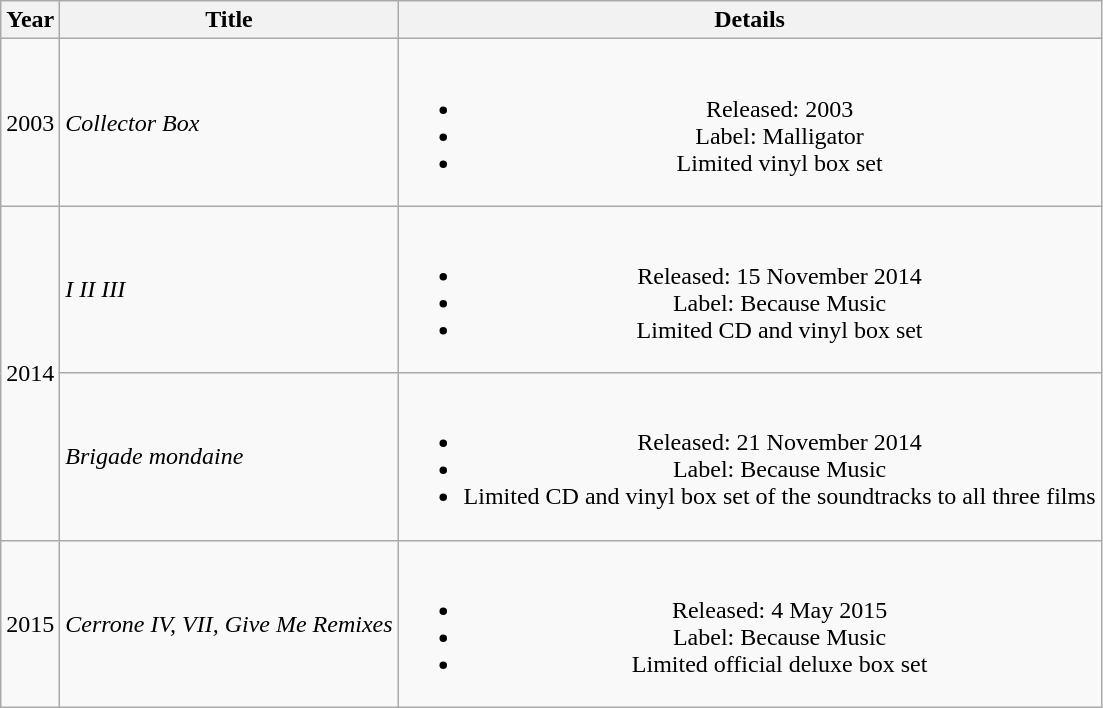<table class="wikitable" style="text-align:center">
<tr>
<th>Year</th>
<th>Title</th>
<th>Details</th>
</tr>
<tr>
<td>2003</td>
<td align="left"><em>Collector Box</em></td>
<td><br><ul><li>Released: 2003</li><li>Label: Malligator</li><li>Limited vinyl box set</li></ul></td>
</tr>
<tr>
<td rowspan="2">2014</td>
<td align="left"><em>I II III</em></td>
<td><br><ul><li>Released: 15 November 2014</li><li>Label: Because Music</li><li>Limited CD and vinyl box set</li></ul></td>
</tr>
<tr>
<td align="left"><em>Brigade mondaine</em></td>
<td><br><ul><li>Released: 21 November 2014</li><li>Label: Because Music</li><li>Limited CD and vinyl box set of the soundtracks to all three films</li></ul></td>
</tr>
<tr>
<td>2015</td>
<td align="left"><em>Cerrone IV, VII, Give Me Remixes</em></td>
<td><br><ul><li>Released: 4 May 2015</li><li>Label: Because Music</li><li>Limited official deluxe box set</li></ul></td>
</tr>
</table>
